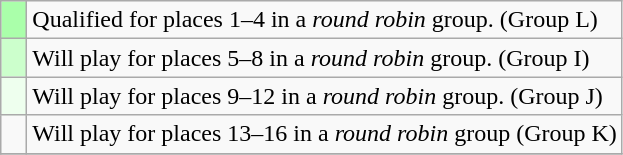<table class="wikitable">
<tr>
<td width=10px bgcolor=#aaffaa></td>
<td>Qualified for places 1–4 in a <em>round robin</em> group. (Group L)</td>
</tr>
<tr>
<td width=10px bgcolor=#ccffcc></td>
<td>Will play for places 5–8 in a <em>round robin</em> group. (Group I)</td>
</tr>
<tr>
<td width=10px bgcolor=#eeffee></td>
<td>Will play for places 9–12 in a <em>round robin</em> group. (Group J)</td>
</tr>
<tr>
<td width=10px></td>
<td>Will play for places 13–16 in a <em>round robin</em> group (Group K)</td>
</tr>
<tr>
</tr>
</table>
